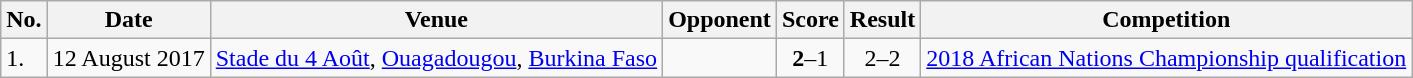<table class="wikitable" style="font-size:100%;">
<tr>
<th>No.</th>
<th>Date</th>
<th>Venue</th>
<th>Opponent</th>
<th>Score</th>
<th>Result</th>
<th>Competition</th>
</tr>
<tr>
<td>1.</td>
<td>12 August 2017</td>
<td><a href='#'>Stade du 4 Août</a>, <a href='#'>Ouagadougou</a>, <a href='#'>Burkina Faso</a></td>
<td></td>
<td align=center><strong>2</strong>–1</td>
<td align=center>2–2</td>
<td><a href='#'>2018 African Nations Championship qualification</a></td>
</tr>
</table>
